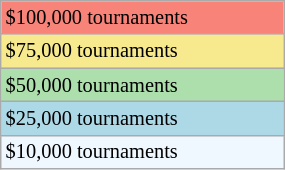<table class="wikitable" style="font-size:85%;" width=15%>
<tr bgcolor="#F88379">
<td>$100,000 tournaments</td>
</tr>
<tr bgcolor="#F7E98E">
<td>$75,000 tournaments</td>
</tr>
<tr bgcolor="#ADDFAD">
<td>$50,000 tournaments</td>
</tr>
<tr style="background:lightblue;">
<td>$25,000 tournaments</td>
</tr>
<tr bgcolor="#f0f8ff">
<td>$10,000 tournaments</td>
</tr>
</table>
